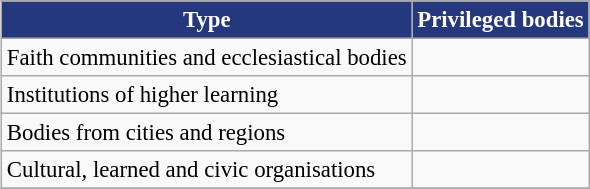<table class="wikitable" style="font-size:95%; text-align:left; margin-left:1em;"|->
<tr>
<th style="background:#25387d;color:white;">Type</th>
<th style="background:#25387d;color:white;">Privileged bodies</th>
</tr>
<tr>
<td>Faith communities and ecclesiastical bodies</td>
<td></td>
</tr>
<tr>
<td>Institutions of higher learning</td>
<td></td>
</tr>
<tr>
<td>Bodies from cities and regions</td>
<td></td>
</tr>
<tr>
<td>Cultural, learned and civic organisations</td>
<td></td>
</tr>
<tr>
</tr>
</table>
